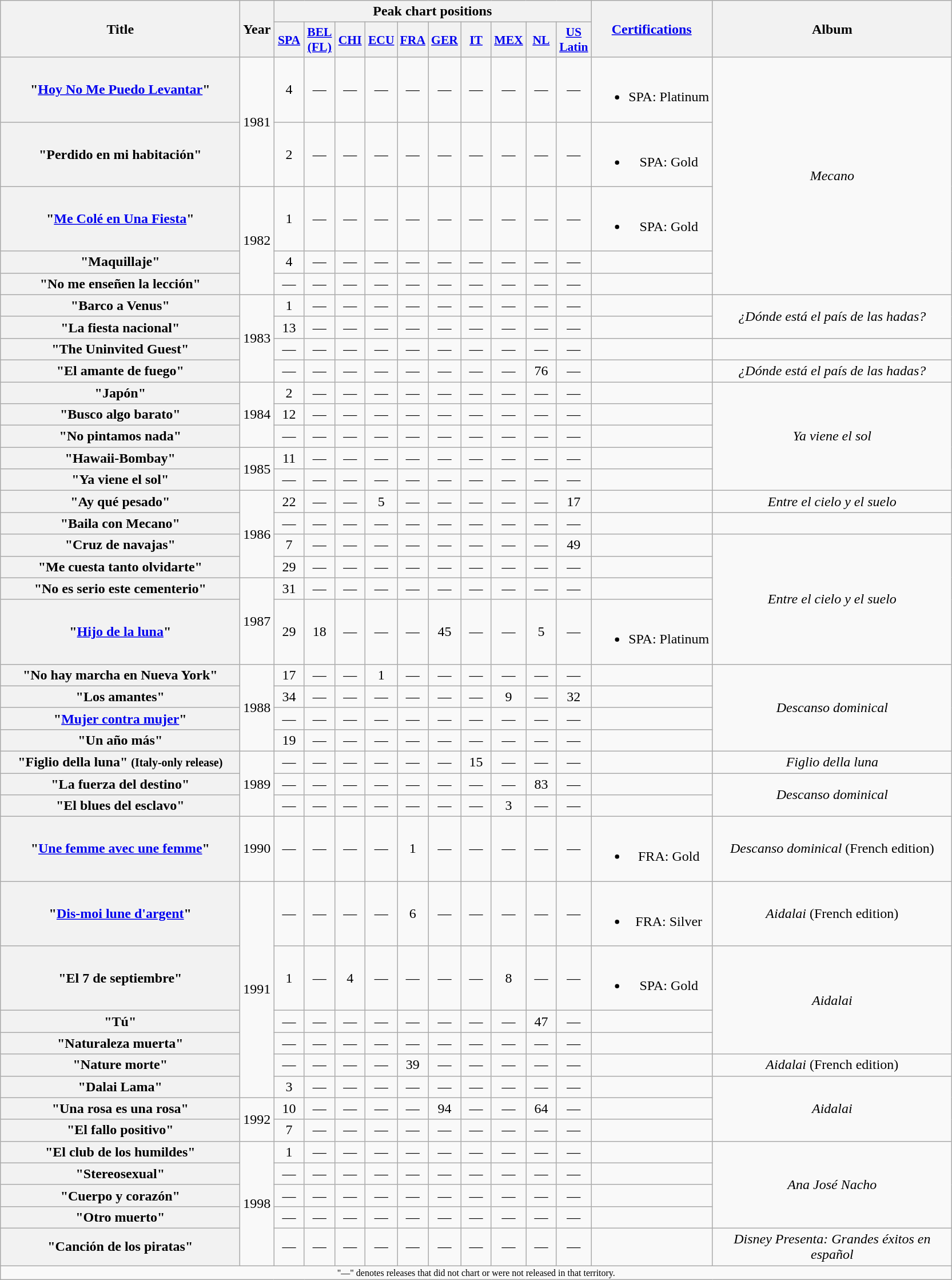<table class="wikitable plainrowheaders" style="text-align:center;">
<tr>
<th rowspan="2" scope="col" style="width:17em;">Title</th>
<th rowspan="2" scope="col" style="width:2em;">Year</th>
<th colspan="10">Peak chart positions</th>
<th rowspan="2"><a href='#'>Certifications</a></th>
<th rowspan="2" style="width:17em;">Album</th>
</tr>
<tr>
<th scope="col" style="width:2em;font-size:90%;"><a href='#'>SPA</a><br></th>
<th scope="col" style="width:2em;font-size:90%;"><a href='#'>BEL (FL)</a><br></th>
<th scope="col" style="width:2em;font-size:90%;"><a href='#'>CHI</a><br></th>
<th scope="col" style="width:2em;font-size:90%;"><a href='#'>ECU</a><br></th>
<th scope="col" style="width:2em;font-size:90%;"><a href='#'>FRA</a><br></th>
<th scope="col" style="width:2em;font-size:90%;"><a href='#'>GER</a><br></th>
<th scope="col" style="width:2em;font-size:90%;"><a href='#'>IT</a><br></th>
<th scope="col" style="width:2em;font-size:90%;"><a href='#'>MEX</a><br></th>
<th scope="col" style="width:2em;font-size:90%;"><a href='#'>NL</a><br></th>
<th scope="col" style="width:2em;font-size:90%;"><a href='#'>US<br>Latin</a><br></th>
</tr>
<tr>
<th scope="row">"<a href='#'>Hoy No Me Puedo Levantar</a>"</th>
<td rowspan="2">1981</td>
<td>4</td>
<td>—</td>
<td>—</td>
<td>—</td>
<td>—</td>
<td>—</td>
<td>—</td>
<td>—</td>
<td>—</td>
<td>—</td>
<td><br><ul><li>SPA: Platinum</li></ul></td>
<td rowspan="5"><em>Mecano</em></td>
</tr>
<tr>
<th scope="row">"Perdido en mi habitación"</th>
<td>2</td>
<td>—</td>
<td>—</td>
<td>—</td>
<td>—</td>
<td>—</td>
<td>—</td>
<td>—</td>
<td>—</td>
<td>—</td>
<td><br><ul><li>SPA: Gold</li></ul></td>
</tr>
<tr>
<th scope="row">"<a href='#'>Me Colé en Una Fiesta</a>"</th>
<td rowspan="3">1982</td>
<td>1</td>
<td>—</td>
<td>—</td>
<td>—</td>
<td>—</td>
<td>—</td>
<td>—</td>
<td>—</td>
<td>—</td>
<td>—</td>
<td><br><ul><li>SPA: Gold</li></ul></td>
</tr>
<tr>
<th scope="row">"Maquillaje"</th>
<td>4</td>
<td>—</td>
<td>—</td>
<td>—</td>
<td>—</td>
<td>—</td>
<td>—</td>
<td>—</td>
<td>—</td>
<td>—</td>
<td></td>
</tr>
<tr>
<th scope="row">"No me enseñen la lección"</th>
<td>—</td>
<td>—</td>
<td>—</td>
<td>—</td>
<td>—</td>
<td>—</td>
<td>—</td>
<td>—</td>
<td>—</td>
<td>—</td>
<td></td>
</tr>
<tr>
<th scope="row">"Barco a Venus"</th>
<td rowspan="4">1983</td>
<td>1</td>
<td>—</td>
<td>—</td>
<td>—</td>
<td>—</td>
<td>—</td>
<td>—</td>
<td>—</td>
<td>—</td>
<td>—</td>
<td></td>
<td rowspan="2"><em>¿Dónde está el país de las hadas?</em></td>
</tr>
<tr>
<th scope="row">"La fiesta nacional"</th>
<td>13</td>
<td>—</td>
<td>—</td>
<td>—</td>
<td>—</td>
<td>—</td>
<td>—</td>
<td>—</td>
<td>—</td>
<td>—</td>
<td></td>
</tr>
<tr>
<th scope="row">"The Uninvited Guest" </th>
<td>—</td>
<td>—</td>
<td>—</td>
<td>—</td>
<td>—</td>
<td>—</td>
<td>—</td>
<td>—</td>
<td>—</td>
<td>—</td>
<td></td>
<td></td>
</tr>
<tr>
<th scope="row">"El amante de fuego"</th>
<td>—</td>
<td>—</td>
<td>—</td>
<td>—</td>
<td>—</td>
<td>—</td>
<td>—</td>
<td>—</td>
<td>76</td>
<td>—</td>
<td></td>
<td><em>¿Dónde está el país de las hadas?</em></td>
</tr>
<tr>
<th scope="row">"Japón"</th>
<td rowspan="3">1984</td>
<td>2</td>
<td>—</td>
<td>—</td>
<td>—</td>
<td>—</td>
<td>—</td>
<td>—</td>
<td>—</td>
<td>—</td>
<td>—</td>
<td></td>
<td rowspan="5"><em>Ya viene el sol</em></td>
</tr>
<tr>
<th scope="row">"Busco algo barato"</th>
<td>12</td>
<td>—</td>
<td>—</td>
<td>—</td>
<td>—</td>
<td>—</td>
<td>—</td>
<td>—</td>
<td>—</td>
<td>—</td>
<td></td>
</tr>
<tr>
<th scope="row">"No pintamos nada"</th>
<td>—</td>
<td>—</td>
<td>—</td>
<td>—</td>
<td>—</td>
<td>—</td>
<td>—</td>
<td>—</td>
<td>—</td>
<td>—</td>
<td></td>
</tr>
<tr>
<th scope="row">"Hawaii-Bombay"</th>
<td rowspan="2">1985</td>
<td>11</td>
<td>—</td>
<td>—</td>
<td>—</td>
<td>—</td>
<td>—</td>
<td>—</td>
<td>—</td>
<td>—</td>
<td>—</td>
<td></td>
</tr>
<tr>
<th scope="row">"Ya viene el sol"</th>
<td>—</td>
<td>—</td>
<td>—</td>
<td>—</td>
<td>—</td>
<td>—</td>
<td>—</td>
<td>—</td>
<td>—</td>
<td>—</td>
<td></td>
</tr>
<tr>
<th scope="row">"Ay qué pesado"</th>
<td rowspan="4">1986</td>
<td>22</td>
<td>—</td>
<td>—</td>
<td>5</td>
<td>—</td>
<td>—</td>
<td>—</td>
<td>—</td>
<td>—</td>
<td>17</td>
<td></td>
<td><em>Entre el cielo y el suelo</em></td>
</tr>
<tr>
<th scope="row">"Baila con Mecano"</th>
<td>—</td>
<td>—</td>
<td>—</td>
<td>—</td>
<td>—</td>
<td>—</td>
<td>—</td>
<td>—</td>
<td>—</td>
<td>—</td>
<td></td>
<td></td>
</tr>
<tr>
<th scope="row">"Cruz de navajas"</th>
<td>7</td>
<td>—</td>
<td>—</td>
<td>—</td>
<td>—</td>
<td>—</td>
<td>—</td>
<td>—</td>
<td>—</td>
<td>49</td>
<td></td>
<td rowspan="4"><em>Entre el cielo y el suelo</em></td>
</tr>
<tr>
<th scope="row">"Me cuesta tanto olvidarte"</th>
<td>29</td>
<td>—</td>
<td>—</td>
<td>—</td>
<td>—</td>
<td>—</td>
<td>—</td>
<td>—</td>
<td>—</td>
<td>—</td>
<td></td>
</tr>
<tr>
<th scope="row">"No es serio este cementerio"</th>
<td rowspan="2">1987</td>
<td>31</td>
<td>—</td>
<td>—</td>
<td>—</td>
<td>—</td>
<td>—</td>
<td>—</td>
<td>—</td>
<td>—</td>
<td>—</td>
<td></td>
</tr>
<tr>
<th scope="row">"<a href='#'>Hijo de la luna</a>"</th>
<td>29</td>
<td>18</td>
<td>—</td>
<td>—</td>
<td>—</td>
<td>45</td>
<td>—</td>
<td>—</td>
<td>5</td>
<td>—</td>
<td><br><ul><li>SPA: Platinum</li></ul></td>
</tr>
<tr>
<th scope="row">"No hay marcha en Nueva York"</th>
<td rowspan="4">1988</td>
<td>17</td>
<td>—</td>
<td>—</td>
<td>1</td>
<td>—</td>
<td>—</td>
<td>—</td>
<td>—</td>
<td>—</td>
<td>—</td>
<td></td>
<td rowspan="4"><em>Descanso dominical</em></td>
</tr>
<tr>
<th scope="row">"Los amantes"</th>
<td>34</td>
<td>—</td>
<td>—</td>
<td>—</td>
<td>—</td>
<td>—</td>
<td>—</td>
<td>9</td>
<td>—</td>
<td>32</td>
<td></td>
</tr>
<tr>
<th scope="row">"<a href='#'>Mujer contra mujer</a>"</th>
<td>—</td>
<td>—</td>
<td>—</td>
<td>—</td>
<td>—</td>
<td>—</td>
<td>—</td>
<td>—</td>
<td>—</td>
<td>—</td>
<td></td>
</tr>
<tr>
<th scope="row">"Un año más"</th>
<td>19</td>
<td>—</td>
<td>—</td>
<td>—</td>
<td>—</td>
<td>—</td>
<td>—</td>
<td>—</td>
<td>—</td>
<td>—</td>
<td></td>
</tr>
<tr>
<th scope="row">"Figlio della luna" <small>(Italy-only release)</small></th>
<td rowspan="3">1989</td>
<td>—</td>
<td>—</td>
<td>—</td>
<td>—</td>
<td>—</td>
<td>—</td>
<td>15</td>
<td>—</td>
<td>—</td>
<td>—</td>
<td></td>
<td><em>Figlio della luna</em></td>
</tr>
<tr>
<th scope="row">"La fuerza del destino"</th>
<td>—</td>
<td>—</td>
<td>—</td>
<td>—</td>
<td>—</td>
<td>—</td>
<td>—</td>
<td>—</td>
<td>83</td>
<td>—</td>
<td></td>
<td rowspan="2"><em>Descanso dominical</em></td>
</tr>
<tr>
<th scope="row">"El blues del esclavo"</th>
<td>—</td>
<td>—</td>
<td>—</td>
<td>—</td>
<td>—</td>
<td>—</td>
<td>—</td>
<td>3</td>
<td>—</td>
<td>—</td>
<td></td>
</tr>
<tr>
<th scope="row">"<a href='#'>Une femme avec une femme</a>" </th>
<td>1990</td>
<td>—</td>
<td>—</td>
<td>—</td>
<td>—</td>
<td>1</td>
<td>—</td>
<td>—</td>
<td>—</td>
<td>—</td>
<td>—</td>
<td><br><ul><li>FRA: Gold</li></ul></td>
<td><em>Descanso dominical</em> (French edition)</td>
</tr>
<tr>
<th scope="row">"<a href='#'>Dis-moi lune d'argent</a>" </th>
<td rowspan="6">1991</td>
<td>—</td>
<td>—</td>
<td>—</td>
<td>—</td>
<td>6</td>
<td>—</td>
<td>—</td>
<td>—</td>
<td>—</td>
<td>—</td>
<td><br><ul><li>FRA: Silver</li></ul></td>
<td><em>Aidalai</em> (French edition)</td>
</tr>
<tr>
<th scope="row">"El 7 de septiembre"</th>
<td>1</td>
<td>—</td>
<td>4</td>
<td>—</td>
<td>—</td>
<td>—</td>
<td>—</td>
<td>8</td>
<td>—</td>
<td>—</td>
<td><br><ul><li>SPA: Gold</li></ul></td>
<td rowspan="3"><em>Aidalai</em></td>
</tr>
<tr>
<th scope="row">"Tú"</th>
<td>—</td>
<td>—</td>
<td>—</td>
<td>—</td>
<td>—</td>
<td>—</td>
<td>—</td>
<td>—</td>
<td>47</td>
<td>—</td>
<td></td>
</tr>
<tr>
<th scope="row">"Naturaleza muerta"</th>
<td>—</td>
<td>—</td>
<td>—</td>
<td>—</td>
<td>—</td>
<td>—</td>
<td>—</td>
<td>—</td>
<td>—</td>
<td>—</td>
<td></td>
</tr>
<tr>
<th scope="row">"Nature morte" </th>
<td>—</td>
<td>—</td>
<td>—</td>
<td>—</td>
<td>39</td>
<td>—</td>
<td>—</td>
<td>—</td>
<td>—</td>
<td>—</td>
<td></td>
<td><em>Aidalai</em> (French edition)</td>
</tr>
<tr>
<th scope="row">"Dalai Lama"</th>
<td>3</td>
<td>—</td>
<td>—</td>
<td>—</td>
<td>—</td>
<td>—</td>
<td>—</td>
<td>—</td>
<td>—</td>
<td>—</td>
<td></td>
<td rowspan="3"><em>Aidalai</em></td>
</tr>
<tr>
<th scope="row">"Una rosa es una rosa"</th>
<td rowspan="2">1992</td>
<td>10</td>
<td>—</td>
<td>—</td>
<td>—</td>
<td>—</td>
<td>94</td>
<td>—</td>
<td>—</td>
<td>64</td>
<td>—</td>
<td></td>
</tr>
<tr>
<th scope="row">"El fallo positivo"</th>
<td>7</td>
<td>—</td>
<td>—</td>
<td>—</td>
<td>—</td>
<td>—</td>
<td>—</td>
<td>—</td>
<td>—</td>
<td>—</td>
<td></td>
</tr>
<tr>
<th scope="row">"El club de los humildes"</th>
<td rowspan="5">1998</td>
<td>1</td>
<td>—</td>
<td>—</td>
<td>—</td>
<td>—</td>
<td>—</td>
<td>—</td>
<td>—</td>
<td>—</td>
<td>—</td>
<td></td>
<td rowspan="4"><em>Ana José Nacho</em></td>
</tr>
<tr>
<th scope="row">"Stereosexual"</th>
<td>—</td>
<td>—</td>
<td>—</td>
<td>—</td>
<td>—</td>
<td>—</td>
<td>—</td>
<td>—</td>
<td>—</td>
<td>—</td>
<td></td>
</tr>
<tr>
<th scope="row">"Cuerpo y corazón"</th>
<td>—</td>
<td>—</td>
<td>—</td>
<td>—</td>
<td>—</td>
<td>—</td>
<td>—</td>
<td>—</td>
<td>—</td>
<td>—</td>
<td></td>
</tr>
<tr>
<th scope="row">"Otro muerto"</th>
<td>—</td>
<td>—</td>
<td>—</td>
<td>—</td>
<td>—</td>
<td>—</td>
<td>—</td>
<td>—</td>
<td>—</td>
<td>—</td>
<td></td>
</tr>
<tr>
<th scope="row">"Canción de los piratas"</th>
<td>—</td>
<td>—</td>
<td>—</td>
<td>—</td>
<td>—</td>
<td>—</td>
<td>—</td>
<td>—</td>
<td>—</td>
<td>—</td>
<td></td>
<td><em>Disney Presenta: Grandes éxitos en español</em></td>
</tr>
<tr>
<td colspan="14" style="font-size:8pt">"—" denotes releases that did not chart or were not released in that territory.</td>
</tr>
</table>
